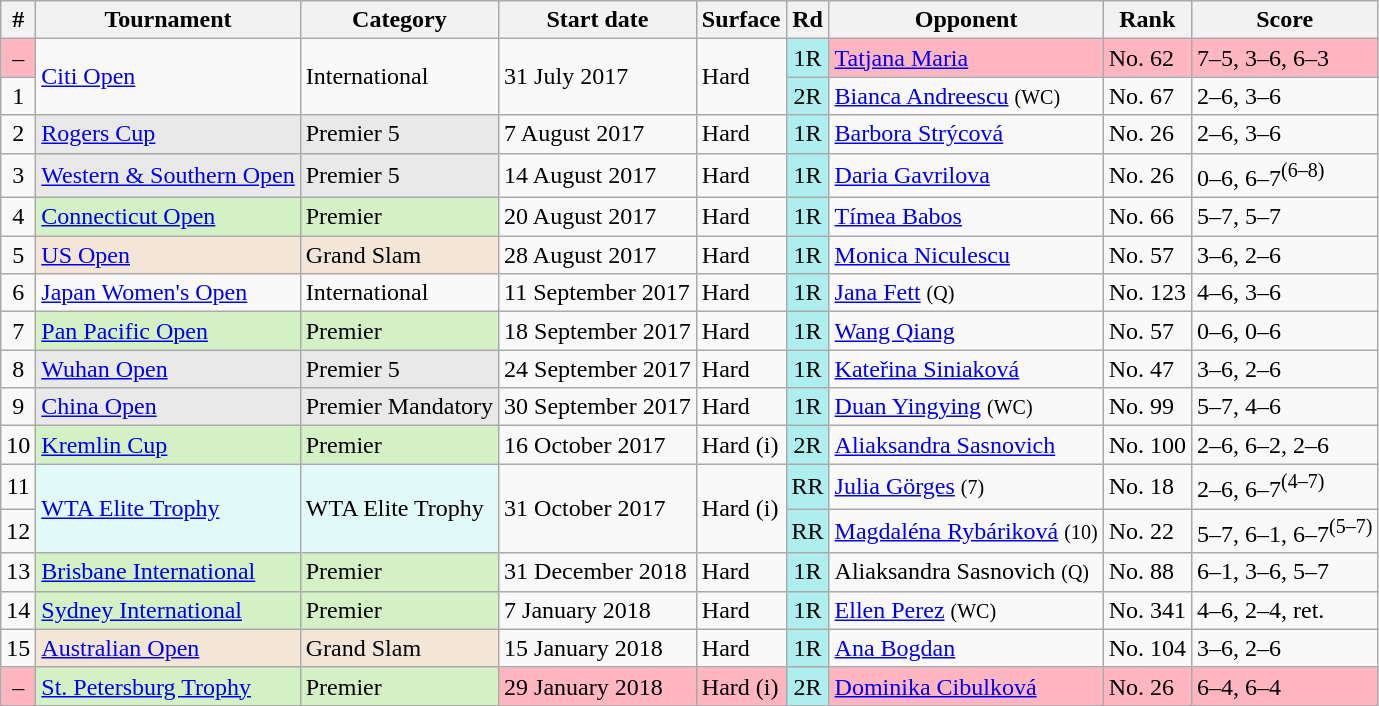<table class="wikitable sortable">
<tr>
<th scope="col">#</th>
<th scope="col">Tournament</th>
<th scope="col">Category</th>
<th scope="col">Start date</th>
<th scope="col">Surface</th>
<th scope="col">Rd</th>
<th scope="col">Opponent</th>
<th scope="col">Rank</th>
<th scope="col" class="unsortable">Score</th>
</tr>
<tr>
<td style="text-align:center; background:lightpink;">–</td>
<td rowspan="2"><a href='#'>Citi Open</a></td>
<td rowspan="2">International</td>
<td rowspan="2">31 July 2017</td>
<td rowspan="2">Hard</td>
<td style="text-align:center; background:#afeeee;">1R</td>
<td style="background:lightpink"> <a href='#'>Tatjana Maria</a></td>
<td style="background:lightpink; style="text-align:left">No. 62</td>
<td style="background:lightpink">7–5, 3–6, 6–3</td>
</tr>
<tr>
<td style="text-align:center">1</td>
<td style="text-align:center; background:#afeeee;">2R</td>
<td> <a href='#'>Bianca Andreescu</a> <small>(WC)</small></td>
<td style="text-align:left">No. 67</td>
<td>2–6, 3–6</td>
</tr>
<tr>
<td style="text-align:center">2</td>
<td style="background:#E9E9E9;" rowspan="1"><a href='#'>Rogers Cup</a></td>
<td style="background:#E9E9E9;" rowspan="1">Premier 5</td>
<td rowspan="1">7 August 2017</td>
<td rowspan="1">Hard</td>
<td style="text-align:center; background:#afeeee;">1R</td>
<td> <a href='#'>Barbora Strýcová</a></td>
<td style="text-align:left">No. 26</td>
<td>2–6, 3–6</td>
</tr>
<tr>
<td style="text-align:center">3</td>
<td style="background:#E9E9E9;" rowspan="1"><a href='#'>Western & Southern Open</a></td>
<td style="background:#E9E9E9;" rowspan="1">Premier 5</td>
<td rowspan="1">14 August 2017</td>
<td rowspan="1">Hard</td>
<td style="text-align:center; background:#afeeee;">1R</td>
<td> <a href='#'>Daria Gavrilova</a></td>
<td style="text-align:left">No. 26</td>
<td>0–6, 6–7<sup>(6–8)</sup></td>
</tr>
<tr>
<td style="text-align:center">4</td>
<td style="background:#d4f1c5;" rowspan="1"><a href='#'>Connecticut Open</a></td>
<td style="background:#d4f1c5;" rowspan="1">Premier</td>
<td rowspan="1">20 August 2017</td>
<td rowspan="1">Hard</td>
<td style="text-align:center; background:#afeeee;">1R</td>
<td> <a href='#'>Tímea Babos</a></td>
<td style="text-align:left">No. 66</td>
<td>5–7, 5–7</td>
</tr>
<tr>
<td style="text-align:center">5</td>
<td style="background:#f3e6d7;" rowspan="1"><a href='#'>US Open</a></td>
<td style="background:#f3e6d7;" rowspan="1">Grand Slam</td>
<td rowspan="1">28 August 2017</td>
<td rowspan="1">Hard</td>
<td style="text-align:center; background:#afeeee;">1R</td>
<td> <a href='#'>Monica Niculescu</a></td>
<td style="text-align:left">No. 57</td>
<td>3–6, 2–6</td>
</tr>
<tr>
<td style="text-align:center">6</td>
<td rowspan="1"><a href='#'>Japan Women's Open</a></td>
<td rowspan="1">International</td>
<td rowspan="1">11 September 2017</td>
<td rowspan="1">Hard</td>
<td style="text-align:center; background:#afeeee;">1R</td>
<td> <a href='#'>Jana Fett</a> <small>(Q)</small></td>
<td style="text-align:left">No. 123</td>
<td>4–6, 3–6</td>
</tr>
<tr>
<td style="text-align:center">7</td>
<td style="background:#d4f1c5;" rowspan="1"><a href='#'>Pan Pacific Open</a></td>
<td style="background:#d4f1c5;" rowspan="1">Premier</td>
<td rowspan="1">18 September 2017</td>
<td rowspan="1">Hard</td>
<td style="text-align:center; background:#afeeee;">1R</td>
<td> <a href='#'>Wang Qiang</a></td>
<td style="text-align:left">No. 57</td>
<td>0–6, 0–6</td>
</tr>
<tr>
<td style="text-align:center">8</td>
<td style="background:#E9E9E9;" rowspan="1"><a href='#'>Wuhan Open</a></td>
<td style="background:#E9E9E9;" rowspan="1">Premier 5</td>
<td rowspan="1">24 September 2017</td>
<td rowspan="1">Hard</td>
<td style="text-align:center; background:#afeeee;">1R</td>
<td> <a href='#'>Kateřina Siniaková</a></td>
<td style="text-align:left">No. 47</td>
<td>3–6, 2–6</td>
</tr>
<tr>
<td style="text-align:center">9</td>
<td style="background:#E9E9E9;" rowspan="1"><a href='#'>China Open</a></td>
<td style="background:#E9E9E9;" rowspan="1">Premier Mandatory</td>
<td rowspan="1">30 September 2017</td>
<td rowspan="1">Hard</td>
<td style="text-align:center; background:#afeeee;">1R</td>
<td> <a href='#'>Duan Yingying</a> <small>(WC)</small></td>
<td style="text-align:left">No. 99</td>
<td>5–7, 4–6</td>
</tr>
<tr>
<td style="text-align:center">10</td>
<td style="background:#d4f1c5;" rowspan="1"><a href='#'>Kremlin Cup</a></td>
<td style="background:#d4f1c5;" rowspan="1">Premier</td>
<td rowspan="1">16 October 2017</td>
<td rowspan="1">Hard (i)</td>
<td style="text-align:center; background:#afeeee;">2R</td>
<td> <a href='#'>Aliaksandra Sasnovich</a></td>
<td style="text-align:left">No. 100</td>
<td>2–6, 6–2, 2–6</td>
</tr>
<tr>
<td style="text-align:center">11</td>
<td style="background:#e2faf7;" rowspan="2"><a href='#'>WTA Elite Trophy</a></td>
<td style="background:#e2faf7;" rowspan="2">WTA Elite Trophy</td>
<td rowspan="2">31 October 2017</td>
<td rowspan="2">Hard (i)</td>
<td style="text-align:center; background:#afeeee;">RR</td>
<td> <a href='#'>Julia Görges</a> <small>(7)</small></td>
<td style="text-align:left">No. 18</td>
<td>2–6, 6–7<sup>(4–7)</sup></td>
</tr>
<tr>
<td style="text-align:center">12</td>
<td style="text-align:center; background:#afeeee;">RR</td>
<td> <a href='#'>Magdaléna Rybáriková</a> <small>(10)</small></td>
<td style="text-align:left">No. 22</td>
<td>5–7, 6–1, 6–7<sup>(5–7)</sup></td>
</tr>
<tr>
<td style="text-align:center">13</td>
<td style="background:#d4f1c5;" rowspan="1"><a href='#'>Brisbane International</a></td>
<td style="background:#d4f1c5;" rowspan="1">Premier</td>
<td rowspan="1">31 December 2018</td>
<td rowspan="1">Hard</td>
<td style="text-align:center; background:#afeeee;">1R</td>
<td> Aliaksandra Sasnovich <small>(Q)</small></td>
<td style="text-align:left">No. 88</td>
<td>6–1, 3–6, 5–7</td>
</tr>
<tr>
<td style="text-align:center">14</td>
<td style="background:#d4f1c5;" rowspan="1"><a href='#'>Sydney International</a></td>
<td style="background:#d4f1c5;" rowspan="1">Premier</td>
<td rowspan="1">7 January 2018</td>
<td rowspan="1">Hard</td>
<td style="text-align:center; background:#afeeee;">1R</td>
<td> <a href='#'>Ellen Perez</a> <small>(WC)</small></td>
<td style="text-align:left">No. 341</td>
<td>4–6, 2–4, ret.</td>
</tr>
<tr>
<td style="text-align:center">15</td>
<td style="background:#f3e6d7;" rowspan="1"><a href='#'>Australian Open</a></td>
<td style="background:#f3e6d7;" rowspan="1">Grand Slam</td>
<td rowspan="1">15 January 2018</td>
<td rowspan="1">Hard</td>
<td style="text-align:center; background:#afeeee;">1R</td>
<td> <a href='#'>Ana Bogdan</a></td>
<td style="text-align:left">No. 104</td>
<td>3–6, 2–6</td>
</tr>
<tr bgcolor=lightpink>
<td style="text-align:center">–</td>
<td style="background:#d4f1c5;" rowspan="1"><a href='#'>St. Petersburg Trophy</a></td>
<td style="background:#d4f1c5;" rowspan="1">Premier</td>
<td rowspan="1">29 January 2018</td>
<td rowspan="1">Hard (i)</td>
<td style="text-align:center; background:#afeeee;">2R</td>
<td> <a href='#'>Dominika Cibulková</a></td>
<td style="text-align:left">No. 26</td>
<td>6–4, 6–4</td>
</tr>
</table>
